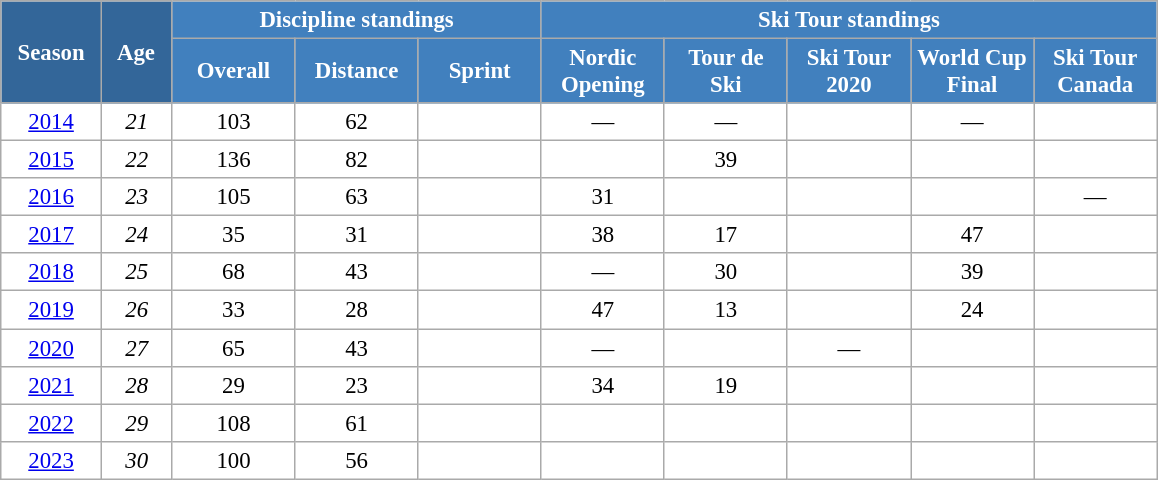<table class="wikitable" style="font-size:95%; text-align:center; border:grey solid 1px; border-collapse:collapse; background:#ffffff;">
<tr>
<th style="background-color:#369; color:white; width:60px;" rowspan="2"> Season </th>
<th style="background-color:#369; color:white; width:40px;" rowspan="2"> Age </th>
<th style="background-color:#4180be; color:white;" colspan="3">Discipline standings</th>
<th style="background-color:#4180be; color:white;" colspan="5">Ski Tour standings</th>
</tr>
<tr>
<th style="background-color:#4180be; color:white; width:75px;">Overall</th>
<th style="background-color:#4180be; color:white; width:75px;">Distance</th>
<th style="background-color:#4180be; color:white; width:75px;">Sprint</th>
<th style="background-color:#4180be; color:white; width:75px;">Nordic<br>Opening</th>
<th style="background-color:#4180be; color:white; width:75px;">Tour de<br>Ski</th>
<th style="background-color:#4180be; color:white; width:75px;">Ski Tour<br>2020</th>
<th style="background-color:#4180be; color:white; width:75px;">World Cup<br>Final</th>
<th style="background-color:#4180be; color:white; width:75px;">Ski Tour<br>Canada</th>
</tr>
<tr>
<td><a href='#'>2014</a></td>
<td><em>21</em></td>
<td>103</td>
<td>62</td>
<td></td>
<td>—</td>
<td>—</td>
<td></td>
<td>—</td>
<td></td>
</tr>
<tr>
<td><a href='#'>2015</a></td>
<td><em>22</em></td>
<td>136</td>
<td>82</td>
<td></td>
<td></td>
<td>39</td>
<td></td>
<td></td>
<td></td>
</tr>
<tr>
<td><a href='#'>2016</a></td>
<td><em>23</em></td>
<td>105</td>
<td>63</td>
<td></td>
<td>31</td>
<td></td>
<td></td>
<td></td>
<td>—</td>
</tr>
<tr>
<td><a href='#'>2017</a></td>
<td><em>24</em></td>
<td>35</td>
<td>31</td>
<td></td>
<td>38</td>
<td>17</td>
<td></td>
<td>47</td>
<td></td>
</tr>
<tr>
<td><a href='#'>2018</a></td>
<td><em>25</em></td>
<td>68</td>
<td>43</td>
<td></td>
<td>—</td>
<td>30</td>
<td></td>
<td>39</td>
<td></td>
</tr>
<tr>
<td><a href='#'>2019</a></td>
<td><em>26</em></td>
<td>33</td>
<td>28</td>
<td></td>
<td>47</td>
<td>13</td>
<td></td>
<td>24</td>
<td></td>
</tr>
<tr>
<td><a href='#'>2020</a></td>
<td><em>27</em></td>
<td>65</td>
<td>43</td>
<td></td>
<td>—</td>
<td></td>
<td>—</td>
<td></td>
<td></td>
</tr>
<tr>
<td><a href='#'>2021</a></td>
<td><em>28</em></td>
<td>29</td>
<td>23</td>
<td></td>
<td>34</td>
<td>19</td>
<td></td>
<td></td>
<td></td>
</tr>
<tr>
<td><a href='#'>2022</a></td>
<td><em>29</em></td>
<td>108</td>
<td>61</td>
<td></td>
<td></td>
<td></td>
<td></td>
<td></td>
<td></td>
</tr>
<tr>
<td><a href='#'>2023</a></td>
<td><em>30</em></td>
<td>100</td>
<td>56</td>
<td></td>
<td></td>
<td></td>
<td></td>
<td></td>
<td></td>
</tr>
</table>
